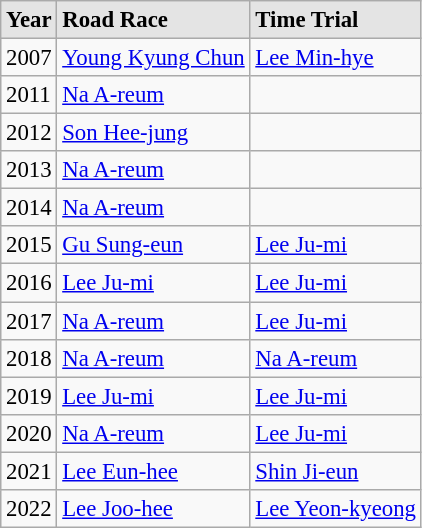<table class="wikitable sortable alternance" style="font-size:95%">
<tr bgcolor="#E4E4E4">
<td text-align:center;"><strong>Year</strong></td>
<td text-align:center;"><strong>Road Race</strong></td>
<td text-align:center;"><strong>Time Trial</strong></td>
</tr>
<tr>
<td>2007</td>
<td><a href='#'>Young Kyung Chun</a></td>
<td><a href='#'>Lee Min-hye</a></td>
</tr>
<tr>
<td>2011</td>
<td><a href='#'>Na A-reum</a></td>
<td></td>
</tr>
<tr>
<td>2012</td>
<td><a href='#'>Son Hee-jung</a></td>
<td></td>
</tr>
<tr>
<td>2013</td>
<td><a href='#'>Na A-reum</a></td>
<td></td>
</tr>
<tr>
<td>2014</td>
<td><a href='#'>Na A-reum</a></td>
<td></td>
</tr>
<tr>
<td>2015</td>
<td><a href='#'>Gu Sung-eun</a></td>
<td><a href='#'>Lee Ju-mi</a></td>
</tr>
<tr>
<td>2016</td>
<td><a href='#'>Lee Ju-mi</a></td>
<td><a href='#'>Lee Ju-mi</a></td>
</tr>
<tr>
<td>2017</td>
<td><a href='#'>Na A-reum</a></td>
<td><a href='#'>Lee Ju-mi</a></td>
</tr>
<tr>
<td>2018</td>
<td><a href='#'>Na A-reum</a></td>
<td><a href='#'>Na A-reum</a></td>
</tr>
<tr>
<td>2019</td>
<td><a href='#'>Lee Ju-mi</a></td>
<td><a href='#'>Lee Ju-mi</a></td>
</tr>
<tr>
<td>2020</td>
<td><a href='#'>Na A-reum</a></td>
<td><a href='#'>Lee Ju-mi</a></td>
</tr>
<tr>
<td>2021</td>
<td><a href='#'>Lee Eun-hee</a></td>
<td><a href='#'>Shin Ji-eun</a></td>
</tr>
<tr>
<td>2022</td>
<td><a href='#'>Lee Joo-hee</a></td>
<td><a href='#'>Lee Yeon-kyeong</a></td>
</tr>
</table>
